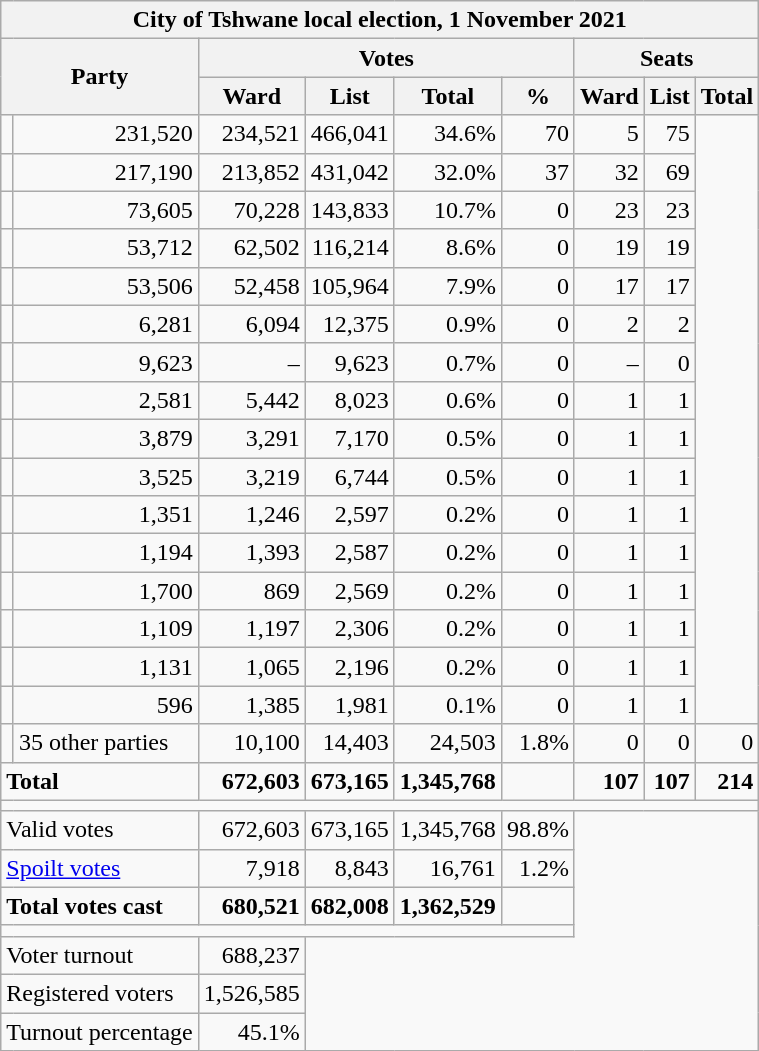<table class=wikitable style="text-align:right">
<tr>
<th colspan="9" align="center">City of Tshwane local election, 1 November 2021</th>
</tr>
<tr>
<th rowspan="2" colspan="2">Party</th>
<th colspan="4" align="center">Votes</th>
<th colspan="3" align="center">Seats</th>
</tr>
<tr>
<th>Ward</th>
<th>List</th>
<th>Total</th>
<th>%</th>
<th>Ward</th>
<th>List</th>
<th>Total</th>
</tr>
<tr>
<td></td>
<td>231,520</td>
<td>234,521</td>
<td>466,041</td>
<td>34.6%</td>
<td>70</td>
<td>5</td>
<td>75</td>
</tr>
<tr>
<td></td>
<td>217,190</td>
<td>213,852</td>
<td>431,042</td>
<td>32.0%</td>
<td>37</td>
<td>32</td>
<td>69</td>
</tr>
<tr>
<td></td>
<td>73,605</td>
<td>70,228</td>
<td>143,833</td>
<td>10.7%</td>
<td>0</td>
<td>23</td>
<td>23</td>
</tr>
<tr>
<td></td>
<td>53,712</td>
<td>62,502</td>
<td>116,214</td>
<td>8.6%</td>
<td>0</td>
<td>19</td>
<td>19</td>
</tr>
<tr>
<td></td>
<td>53,506</td>
<td>52,458</td>
<td>105,964</td>
<td>7.9%</td>
<td>0</td>
<td>17</td>
<td>17</td>
</tr>
<tr>
<td></td>
<td>6,281</td>
<td>6,094</td>
<td>12,375</td>
<td>0.9%</td>
<td>0</td>
<td>2</td>
<td>2</td>
</tr>
<tr>
<td></td>
<td>9,623</td>
<td>–</td>
<td>9,623</td>
<td>0.7%</td>
<td>0</td>
<td>–</td>
<td>0</td>
</tr>
<tr>
<td></td>
<td>2,581</td>
<td>5,442</td>
<td>8,023</td>
<td>0.6%</td>
<td>0</td>
<td>1</td>
<td>1</td>
</tr>
<tr>
<td></td>
<td>3,879</td>
<td>3,291</td>
<td>7,170</td>
<td>0.5%</td>
<td>0</td>
<td>1</td>
<td>1</td>
</tr>
<tr>
<td></td>
<td>3,525</td>
<td>3,219</td>
<td>6,744</td>
<td>0.5%</td>
<td>0</td>
<td>1</td>
<td>1</td>
</tr>
<tr>
<td></td>
<td>1,351</td>
<td>1,246</td>
<td>2,597</td>
<td>0.2%</td>
<td>0</td>
<td>1</td>
<td>1</td>
</tr>
<tr>
<td></td>
<td>1,194</td>
<td>1,393</td>
<td>2,587</td>
<td>0.2%</td>
<td>0</td>
<td>1</td>
<td>1</td>
</tr>
<tr>
<td></td>
<td>1,700</td>
<td>869</td>
<td>2,569</td>
<td>0.2%</td>
<td>0</td>
<td>1</td>
<td>1</td>
</tr>
<tr>
<td></td>
<td>1,109</td>
<td>1,197</td>
<td>2,306</td>
<td>0.2%</td>
<td>0</td>
<td>1</td>
<td>1</td>
</tr>
<tr>
<td></td>
<td>1,131</td>
<td>1,065</td>
<td>2,196</td>
<td>0.2%</td>
<td>0</td>
<td>1</td>
<td>1</td>
</tr>
<tr>
<td></td>
<td>596</td>
<td>1,385</td>
<td>1,981</td>
<td>0.1%</td>
<td>0</td>
<td>1</td>
<td>1</td>
</tr>
<tr>
<td></td>
<td style="text-align:left">35 other parties</td>
<td>10,100</td>
<td>14,403</td>
<td>24,503</td>
<td>1.8%</td>
<td>0</td>
<td>0</td>
<td>0</td>
</tr>
<tr>
<td colspan="2" style="text-align:left"><strong>Total</strong></td>
<td><strong>672,603</strong></td>
<td><strong>673,165</strong></td>
<td><strong>1,345,768</strong></td>
<td></td>
<td><strong>107</strong></td>
<td><strong>107</strong></td>
<td><strong>214</strong></td>
</tr>
<tr>
<td colspan="9"></td>
</tr>
<tr>
<td colspan="2" style="text-align:left">Valid votes</td>
<td>672,603</td>
<td>673,165</td>
<td>1,345,768</td>
<td>98.8%</td>
</tr>
<tr>
<td colspan="2" style="text-align:left"><a href='#'>Spoilt votes</a></td>
<td>7,918</td>
<td>8,843</td>
<td>16,761</td>
<td>1.2%</td>
</tr>
<tr>
<td colspan="2" style="text-align:left"><strong>Total votes cast</strong></td>
<td><strong>680,521</strong></td>
<td><strong>682,008</strong></td>
<td><strong>1,362,529</strong></td>
<td></td>
</tr>
<tr>
<td colspan="6"></td>
</tr>
<tr>
<td colspan="2" style="text-align:left">Voter turnout</td>
<td>688,237</td>
</tr>
<tr>
<td colspan="2" style="text-align:left">Registered voters</td>
<td>1,526,585</td>
</tr>
<tr>
<td colspan="2" style="text-align:left">Turnout percentage</td>
<td>45.1%</td>
</tr>
</table>
